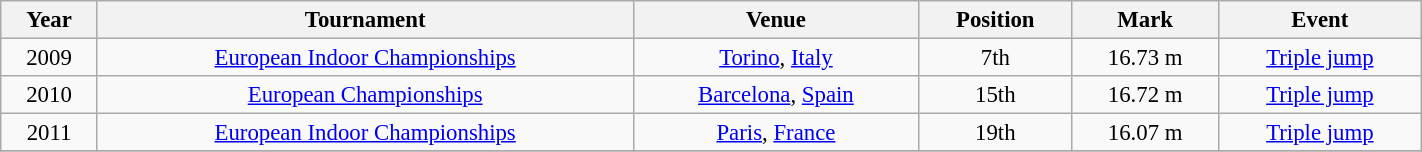<table class="wikitable" style=" text-align:center; font-size:95%;" width="75%">
<tr>
<th>Year</th>
<th>Tournament</th>
<th>Venue</th>
<th>Position</th>
<th>Mark</th>
<th>Event</th>
</tr>
<tr>
<td>2009</td>
<td><a href='#'>European Indoor Championships</a></td>
<td><a href='#'>Torino</a>, <a href='#'>Italy</a></td>
<td>7th</td>
<td>16.73  m</td>
<td><a href='#'>Triple jump</a></td>
</tr>
<tr>
<td>2010</td>
<td><a href='#'>European Championships</a></td>
<td><a href='#'>Barcelona</a>, <a href='#'>Spain</a></td>
<td>15th</td>
<td>16.72  m</td>
<td><a href='#'>Triple jump</a></td>
</tr>
<tr>
<td>2011</td>
<td><a href='#'>European Indoor Championships</a></td>
<td><a href='#'>Paris</a>, <a href='#'>France</a></td>
<td>19th</td>
<td>16.07  m</td>
<td><a href='#'>Triple jump</a></td>
</tr>
<tr>
</tr>
</table>
